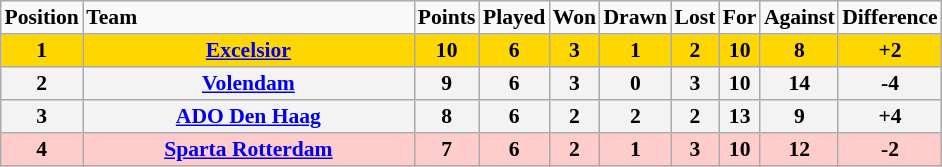<table border="2" cellpadding="2" cellspacing="0" style="margin: 0; background: #f9f9f9; border: 1px #aaa solid; border-collapse: collapse; font-size: 90%;">
<tr>
<th>Position</th>
<th align="left" style="width: 15em">Team</th>
<th>Points</th>
<th>Played</th>
<th>Won</th>
<th>Drawn</th>
<th>Lost</th>
<th>For</th>
<th>Against</th>
<th>Difference</th>
</tr>
<tr>
<th bgcolor="gold">1</th>
<th bgcolor="gold"><a href='#'>Excelsior</a></th>
<th bgcolor="gold">10</th>
<th bgcolor="gold">6</th>
<th bgcolor="gold">3</th>
<th bgcolor="gold">1</th>
<th bgcolor="gold">2</th>
<th bgcolor="gold">10</th>
<th bgcolor="gold">8</th>
<th bgcolor="gold">+2</th>
</tr>
<tr>
<th bgcolor="F3F3F3">2</th>
<th bgcolor="F3F3F3"><a href='#'>Volendam</a></th>
<th bgcolor="F3F3F3">9</th>
<th bgcolor="F3F3F3">6</th>
<th bgcolor="F3F3F3">3</th>
<th bgcolor="F3F3F3">0</th>
<th bgcolor="F3F3F3">3</th>
<th bgcolor="F3F3F3">10</th>
<th bgcolor="F3F3F3">14</th>
<th bgcolor="F3F3F3">-4</th>
</tr>
<tr>
<th bgcolor="F3F3F3">3</th>
<th bgcolor="F3F3F3"><a href='#'>ADO Den Haag</a></th>
<th bgcolor="F3F3F3">8</th>
<th bgcolor="F3F3F3">6</th>
<th bgcolor="F3F3F3">2</th>
<th bgcolor="F3F3F3">2</th>
<th bgcolor="F3F3F3">2</th>
<th bgcolor="F3F3F3">13</th>
<th bgcolor="F3F3F3">9</th>
<th bgcolor="F3F3F3">+4</th>
</tr>
<tr>
<th bgcolor="FFCCCC">4</th>
<th bgcolor="FFCCCC"><a href='#'>Sparta Rotterdam</a></th>
<th bgcolor="FFCCCC">7</th>
<th bgcolor="FFCCCC">6</th>
<th bgcolor="FFCCCC">2</th>
<th bgcolor="FFCCCC">1</th>
<th bgcolor="FFCCCC">3</th>
<th bgcolor="FFCCCC">10</th>
<th bgcolor="FFCCCC">12</th>
<th bgcolor="FFCCCC">-2</th>
</tr>
</table>
